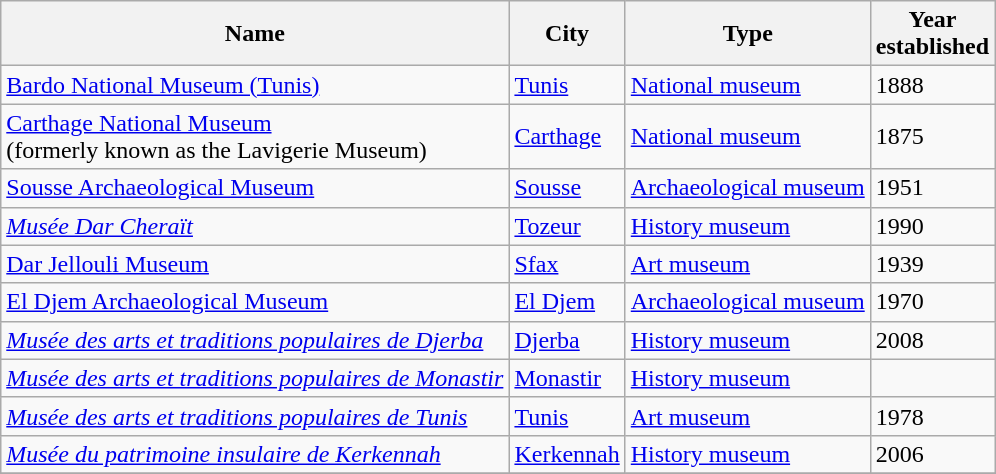<table class="wikitable sortable">
<tr>
<th>Name</th>
<th>City</th>
<th>Type</th>
<th>Year<br> established</th>
</tr>
<tr>
<td><a href='#'>Bardo National Museum (Tunis)</a></td>
<td><a href='#'>Tunis</a></td>
<td><a href='#'>National museum</a></td>
<td>1888</td>
</tr>
<tr>
<td><a href='#'>Carthage National Museum</a><br>(formerly known as the Lavigerie Museum)</td>
<td><a href='#'>Carthage</a></td>
<td><a href='#'>National museum</a></td>
<td>1875</td>
</tr>
<tr>
<td><a href='#'>Sousse Archaeological Museum</a></td>
<td><a href='#'>Sousse</a></td>
<td><a href='#'>Archaeological museum</a></td>
<td>1951</td>
</tr>
<tr>
<td><em><a href='#'>Musée Dar Cheraït</a></em></td>
<td><a href='#'>Tozeur</a></td>
<td><a href='#'>History museum</a></td>
<td>1990</td>
</tr>
<tr>
<td><a href='#'>Dar Jellouli Museum</a></td>
<td><a href='#'>Sfax</a></td>
<td><a href='#'>Art museum</a></td>
<td>1939</td>
</tr>
<tr>
<td><a href='#'>El Djem Archaeological Museum</a></td>
<td><a href='#'>El Djem</a></td>
<td><a href='#'>Archaeological museum</a></td>
<td>1970</td>
</tr>
<tr>
<td><em><a href='#'>Musée des arts et traditions populaires de Djerba</a></em></td>
<td><a href='#'>Djerba</a></td>
<td><a href='#'>History museum</a></td>
<td>2008</td>
</tr>
<tr>
<td><em><a href='#'>Musée des arts et traditions populaires de Monastir</a></em></td>
<td><a href='#'>Monastir</a></td>
<td><a href='#'>History museum</a></td>
<td></td>
</tr>
<tr>
<td><em><a href='#'>Musée des arts et traditions populaires de Tunis</a></em></td>
<td><a href='#'>Tunis</a></td>
<td><a href='#'>Art museum</a></td>
<td>1978</td>
</tr>
<tr>
<td><em><a href='#'>Musée du patrimoine insulaire de Kerkennah</a></em></td>
<td><a href='#'>Kerkennah</a></td>
<td><a href='#'>History museum</a></td>
<td>2006</td>
</tr>
<tr>
</tr>
</table>
